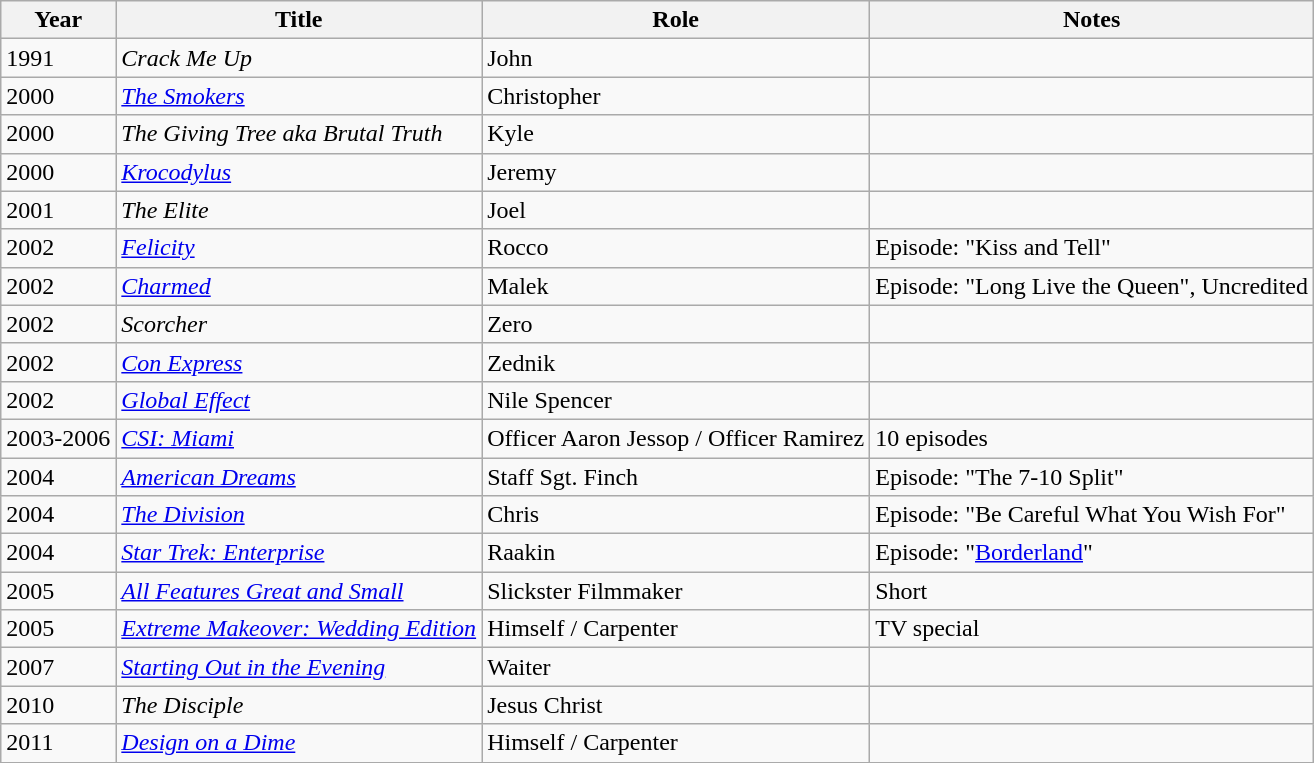<table class="wikitable">
<tr>
<th>Year</th>
<th>Title</th>
<th>Role</th>
<th>Notes</th>
</tr>
<tr>
<td>1991</td>
<td><em>Crack Me Up</em></td>
<td>John</td>
<td></td>
</tr>
<tr>
<td>2000</td>
<td><em><a href='#'>The Smokers</a></em></td>
<td>Christopher</td>
<td></td>
</tr>
<tr>
<td>2000</td>
<td><em>The Giving Tree aka Brutal Truth</em></td>
<td>Kyle</td>
<td></td>
</tr>
<tr>
<td>2000</td>
<td><em><a href='#'>Krocodylus</a></em></td>
<td>Jeremy</td>
<td></td>
</tr>
<tr>
<td>2001</td>
<td><em>The Elite</em></td>
<td>Joel</td>
<td></td>
</tr>
<tr>
<td>2002</td>
<td><em><a href='#'>Felicity</a></em></td>
<td>Rocco</td>
<td>Episode: "Kiss and Tell"</td>
</tr>
<tr>
<td>2002</td>
<td><em><a href='#'>Charmed</a></em></td>
<td>Malek</td>
<td>Episode: "Long Live the Queen", Uncredited</td>
</tr>
<tr>
<td>2002</td>
<td><em>Scorcher</em></td>
<td>Zero</td>
<td></td>
</tr>
<tr>
<td>2002</td>
<td><em><a href='#'>Con Express</a></em></td>
<td>Zednik</td>
<td></td>
</tr>
<tr>
<td>2002</td>
<td><em><a href='#'>Global Effect</a></em></td>
<td>Nile Spencer</td>
<td></td>
</tr>
<tr>
<td>2003-2006</td>
<td><em><a href='#'>CSI: Miami</a></em></td>
<td>Officer Aaron Jessop / Officer Ramirez</td>
<td>10 episodes</td>
</tr>
<tr>
<td>2004</td>
<td><em><a href='#'>American Dreams</a></em></td>
<td>Staff Sgt. Finch</td>
<td>Episode: "The 7-10 Split"</td>
</tr>
<tr>
<td>2004</td>
<td><em><a href='#'>The Division</a></em></td>
<td>Chris</td>
<td>Episode: "Be Careful What You Wish For"</td>
</tr>
<tr>
<td>2004</td>
<td><em><a href='#'>Star Trek: Enterprise</a></em></td>
<td>Raakin</td>
<td>Episode: "<a href='#'>Borderland</a>"</td>
</tr>
<tr>
<td>2005</td>
<td><em><a href='#'>All Features Great and Small</a></em></td>
<td>Slickster Filmmaker</td>
<td>Short</td>
</tr>
<tr>
<td>2005</td>
<td><em><a href='#'>Extreme Makeover: Wedding Edition</a></em></td>
<td>Himself / Carpenter</td>
<td>TV special</td>
</tr>
<tr>
<td>2007</td>
<td><em><a href='#'>Starting Out in the Evening</a></em></td>
<td>Waiter</td>
<td></td>
</tr>
<tr>
<td>2010</td>
<td><em>The Disciple</em></td>
<td>Jesus Christ</td>
<td></td>
</tr>
<tr>
<td>2011</td>
<td><em><a href='#'>Design on a Dime</a></em></td>
<td>Himself / Carpenter</td>
<td></td>
</tr>
</table>
